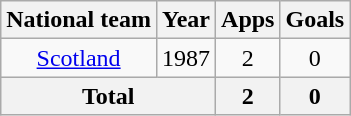<table class="wikitable" style="text-align:center">
<tr>
<th>National team</th>
<th>Year</th>
<th>Apps</th>
<th>Goals</th>
</tr>
<tr>
<td><a href='#'>Scotland</a></td>
<td>1987</td>
<td>2</td>
<td>0</td>
</tr>
<tr>
<th colspan="2">Total</th>
<th>2</th>
<th>0</th>
</tr>
</table>
